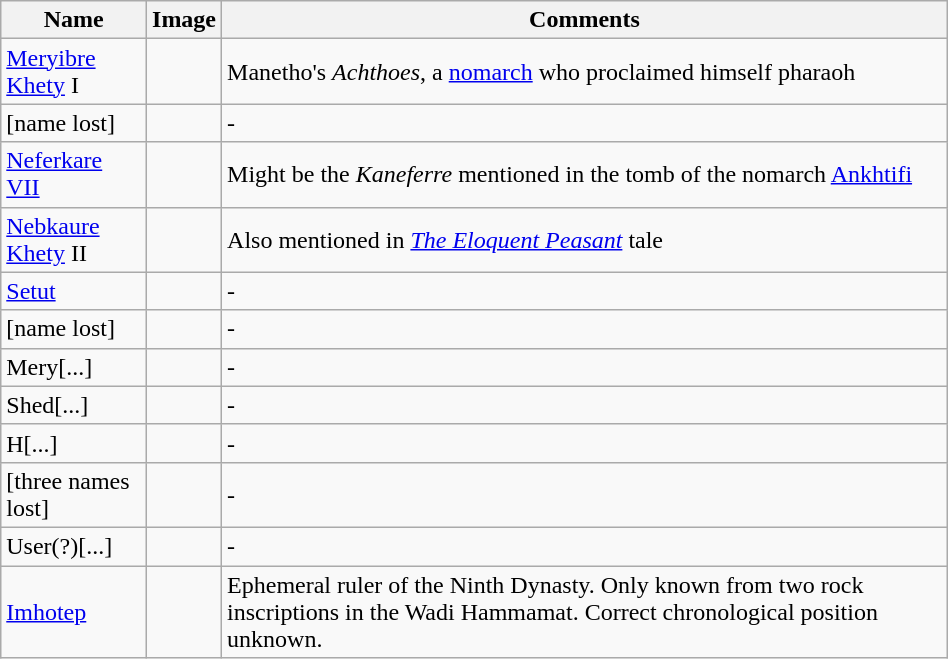<table class="wikitable" width="50%">
<tr>
<th>Name</th>
<th>Image</th>
<th>Comments</th>
</tr>
<tr>
<td><a href='#'>Meryibre Khety</a> I</td>
<td></td>
<td>Manetho's <em>Achthoes</em>, a <a href='#'>nomarch</a> who proclaimed himself pharaoh</td>
</tr>
<tr>
<td>[name lost]</td>
<td></td>
<td>-</td>
</tr>
<tr>
<td><a href='#'>Neferkare VII</a></td>
<td></td>
<td>Might be the <em>Kaneferre</em> mentioned in the tomb of the nomarch <a href='#'>Ankhtifi</a></td>
</tr>
<tr>
<td><a href='#'>Nebkaure Khety</a> II</td>
<td></td>
<td>Also mentioned in <em><a href='#'>The Eloquent Peasant</a></em> tale</td>
</tr>
<tr>
<td><a href='#'>Setut</a></td>
<td></td>
<td>-</td>
</tr>
<tr>
<td>[name lost]</td>
<td></td>
<td>-</td>
</tr>
<tr>
<td>Mery[...]</td>
<td></td>
<td>-</td>
</tr>
<tr>
<td>Shed[...]</td>
<td></td>
<td>-</td>
</tr>
<tr>
<td>H[...]</td>
<td></td>
<td>-</td>
</tr>
<tr>
<td>[three names lost]</td>
<td></td>
<td>-</td>
</tr>
<tr>
<td>User(?)[...]</td>
<td></td>
<td>-</td>
</tr>
<tr>
<td><a href='#'>Imhotep</a></td>
<td></td>
<td>Ephemeral ruler of the Ninth Dynasty. Only known from two rock inscriptions in the Wadi Hammamat. Correct chronological position unknown.</td>
</tr>
</table>
